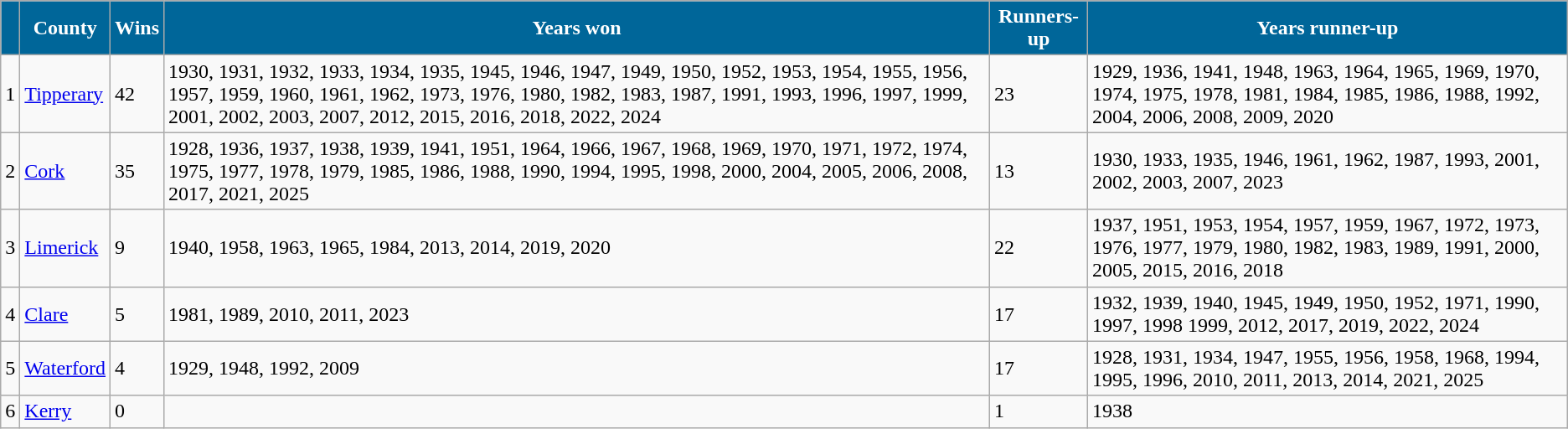<table class="wikitable">
<tr>
<th style="background:#069; color:white;"></th>
<th style="background:#069; color:white;">County</th>
<th style="background:#069; color:white;">Wins</th>
<th style="background:#069; color:white;">Years won</th>
<th style="background:#069; color:white;">Runners-up</th>
<th style="background:#069; color:white;">Years runner-up</th>
</tr>
<tr>
<td>1</td>
<td><a href='#'>Tipperary</a></td>
<td>42</td>
<td>1930, 1931, 1932, 1933, 1934, 1935, 1945, 1946, 1947, 1949, 1950, 1952, 1953, 1954, 1955, 1956, 1957, 1959, 1960, 1961, 1962, 1973, 1976, 1980, 1982, 1983, 1987, 1991, 1993, 1996, 1997, 1999, 2001, 2002, 2003, 2007, 2012, 2015, 2016, 2018, 2022, 2024</td>
<td>23</td>
<td>1929, 1936, 1941, 1948, 1963, 1964, 1965, 1969, 1970, 1974, 1975, 1978, 1981, 1984, 1985, 1986, 1988, 1992, 2004, 2006, 2008, 2009, 2020</td>
</tr>
<tr>
<td>2</td>
<td><a href='#'>Cork</a></td>
<td>35</td>
<td>1928, 1936, 1937, 1938, 1939, 1941, 1951, 1964, 1966, 1967, 1968, 1969, 1970, 1971, 1972, 1974, 1975, 1977, 1978, 1979, 1985, 1986, 1988, 1990, 1994, 1995, 1998, 2000, 2004, 2005, 2006, 2008, 2017, 2021, 2025</td>
<td>13</td>
<td>1930, 1933, 1935, 1946, 1961, 1962, 1987, 1993, 2001, 2002, 2003, 2007, 2023</td>
</tr>
<tr>
<td>3</td>
<td><a href='#'>Limerick</a></td>
<td>9</td>
<td>1940, 1958, 1963, 1965, 1984, 2013, 2014, 2019, 2020</td>
<td>22</td>
<td>1937, 1951, 1953, 1954, 1957, 1959, 1967, 1972, 1973, 1976, 1977, 1979, 1980, 1982, 1983, 1989, 1991, 2000, 2005, 2015, 2016, 2018</td>
</tr>
<tr>
<td>4</td>
<td><a href='#'>Clare</a></td>
<td>5</td>
<td>1981, 1989, 2010, 2011, 2023</td>
<td>17</td>
<td>1932, 1939, 1940, 1945, 1949, 1950, 1952, 1971, 1990, 1997, 1998 1999, 2012, 2017, 2019, 2022, 2024</td>
</tr>
<tr>
<td>5</td>
<td><a href='#'>Waterford</a></td>
<td>4</td>
<td>1929, 1948, 1992, 2009</td>
<td>17</td>
<td>1928, 1931, 1934, 1947, 1955, 1956, 1958, 1968, 1994, 1995, 1996, 2010, 2011, 2013, 2014, 2021, 2025</td>
</tr>
<tr>
<td>6</td>
<td><a href='#'>Kerry</a></td>
<td>0</td>
<td></td>
<td>1</td>
<td>1938</td>
</tr>
</table>
